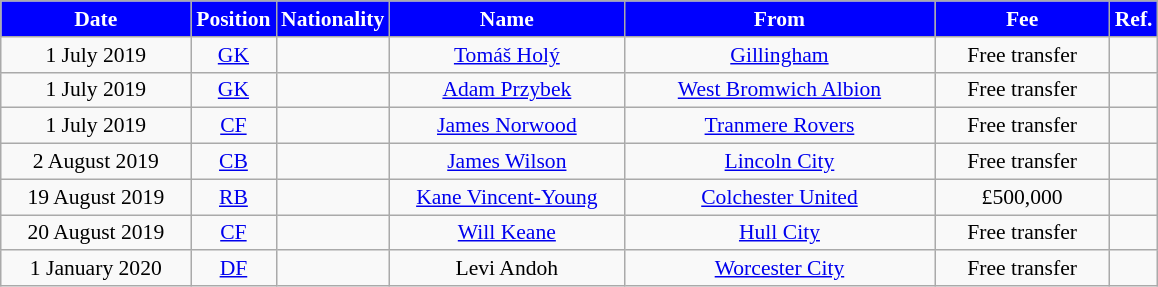<table class="wikitable"  style="text-align:center; font-size:90%; ">
<tr>
<th style="background:blue; color:white; width:120px;">Date</th>
<th style="background:blue; color:white; width:50px;">Position</th>
<th style="background:blue; color:white; width:50px;">Nationality</th>
<th style="background:blue; color:white; width:150px;">Name</th>
<th style="background:blue; color:white; width:200px;">From</th>
<th style="background:blue; color:white; width:110px;">Fee</th>
<th style="background:blue; color:white; width:25px;">Ref.</th>
</tr>
<tr>
<td>1 July 2019</td>
<td><a href='#'>GK</a></td>
<td></td>
<td><a href='#'>Tomáš Holý</a></td>
<td> <a href='#'>Gillingham</a></td>
<td>Free transfer</td>
<td></td>
</tr>
<tr>
<td>1 July 2019</td>
<td><a href='#'>GK</a></td>
<td></td>
<td><a href='#'>Adam Przybek</a></td>
<td> <a href='#'>West Bromwich Albion</a></td>
<td>Free transfer</td>
<td></td>
</tr>
<tr>
<td>1 July 2019</td>
<td><a href='#'>CF</a></td>
<td></td>
<td><a href='#'>James Norwood</a></td>
<td> <a href='#'>Tranmere Rovers</a></td>
<td>Free transfer</td>
<td></td>
</tr>
<tr>
<td>2 August 2019</td>
<td><a href='#'>CB</a></td>
<td></td>
<td><a href='#'>James Wilson</a></td>
<td> <a href='#'>Lincoln City</a></td>
<td>Free transfer</td>
<td></td>
</tr>
<tr>
<td>19 August 2019</td>
<td><a href='#'>RB</a></td>
<td></td>
<td><a href='#'>Kane Vincent-Young</a></td>
<td> <a href='#'>Colchester United</a></td>
<td>£500,000</td>
<td></td>
</tr>
<tr>
<td>20 August 2019</td>
<td><a href='#'>CF</a></td>
<td></td>
<td><a href='#'>Will Keane</a></td>
<td> <a href='#'>Hull City</a></td>
<td>Free transfer</td>
<td></td>
</tr>
<tr>
<td>1 January 2020</td>
<td><a href='#'>DF</a></td>
<td></td>
<td>Levi Andoh</td>
<td> <a href='#'>Worcester City</a></td>
<td>Free transfer</td>
<td></td>
</tr>
</table>
